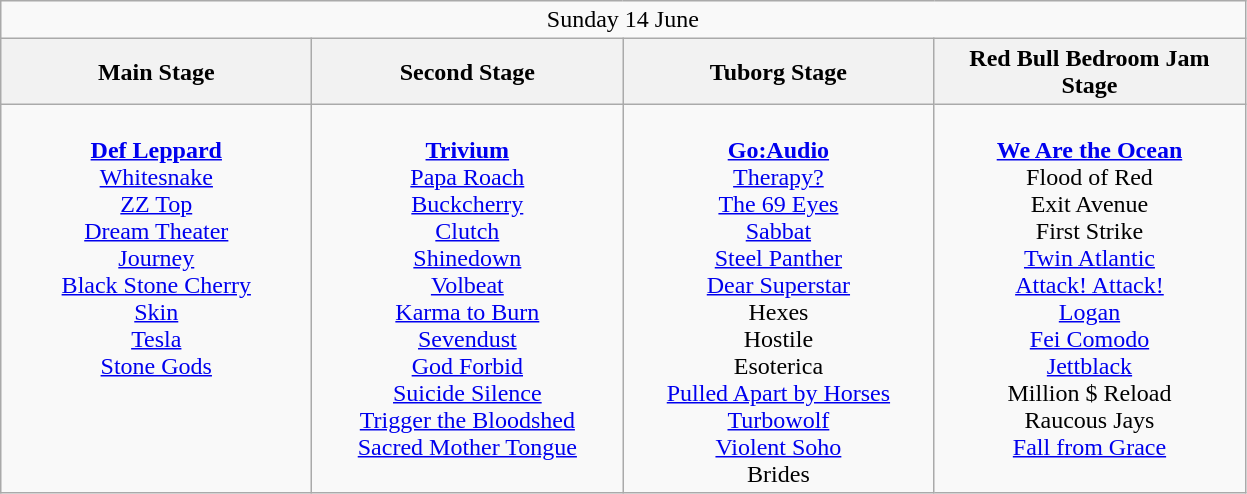<table class="wikitable">
<tr>
<td colspan="4" style="text-align:center;">Sunday 14 June</td>
</tr>
<tr>
<th>Main Stage</th>
<th>Second Stage</th>
<th>Tuborg Stage</th>
<th>Red Bull Bedroom Jam Stage</th>
</tr>
<tr>
<td style="text-align:center; vertical-align:top; width:200px;"><br><strong><a href='#'>Def Leppard</a></strong><br>
<a href='#'>Whitesnake</a><br>
<a href='#'>ZZ Top</a><br>
<a href='#'>Dream Theater</a><br>
<a href='#'>Journey</a><br>
<a href='#'>Black Stone Cherry</a><br>
<a href='#'>Skin</a><br>
<a href='#'>Tesla</a> <br>
<a href='#'>Stone Gods</a> <br></td>
<td style="text-align:center; vertical-align:top; width:200px;"><br><strong><a href='#'>Trivium</a></strong><br>
<a href='#'>Papa Roach</a><br>
<a href='#'>Buckcherry</a><br>
<a href='#'>Clutch</a> <br>
<a href='#'>Shinedown</a> <br>
<a href='#'>Volbeat</a> <br>
<a href='#'>Karma to Burn</a><br>
<a href='#'>Sevendust</a> <br>
<a href='#'>God Forbid</a><br>
<a href='#'>Suicide Silence</a><br>
<a href='#'>Trigger the Bloodshed</a><br>
<a href='#'>Sacred Mother Tongue</a><br></td>
<td style="text-align:center; vertical-align:top; width:200px;"><br><strong><a href='#'>Go:Audio</a></strong> <br>
<a href='#'>Therapy?</a><br>
<a href='#'>The 69 Eyes</a><br>
<a href='#'>Sabbat</a><br>
<a href='#'>Steel Panther</a><br>
<a href='#'>Dear Superstar</a><br>
Hexes<br>
Hostile <br>
Esoterica <br>
<a href='#'>Pulled Apart by Horses</a><br>
<a href='#'>Turbowolf</a><br>
<a href='#'>Violent Soho</a><br>
Brides<br></td>
<td style="text-align:center; vertical-align:top; width:200px;"><br><strong><a href='#'>We Are the Ocean</a></strong> <br>
Flood of Red <br>
Exit Avenue <br>
First Strike <br>
<a href='#'>Twin Atlantic</a> <br>
<a href='#'>Attack! Attack!</a> <br>
<a href='#'>Logan</a> <br>
<a href='#'>Fei Comodo</a> <br>
<a href='#'>Jettblack</a> <br>
Million $ Reload <br>
Raucous Jays <br>
<a href='#'>Fall from Grace</a> <br></td>
</tr>
</table>
